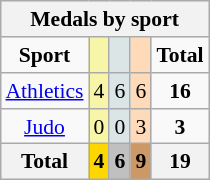<table class=wikitable style="font-size:90%; float:right;clear:right;margin-left:0.5em;">
<tr bgcolor=efefef>
<th colspan=5>Medals by sport</th>
</tr>
<tr style="text-align:center;">
<td><strong>Sport</strong></td>
<td style="background:#f7f6a8;"></td>
<td style="background:#dce5e5;"></td>
<td style="background:#ffdab9;"></td>
<td><strong>Total</strong></td>
</tr>
<tr style="text-align:center;">
<td><a href='#'>Athletics</a></td>
<td style="background:#F7F6A8;">4</td>
<td style="background:#DCE5E5;">6</td>
<td style="background:#FFDAB9;">6</td>
<td><strong>16</strong></td>
</tr>
<tr style="text-align:center;">
<td><a href='#'>Judo</a></td>
<td style="background:#F7F6A8;">0</td>
<td style="background:#DCE5E5;">0</td>
<td style="background:#FFDAB9;">3</td>
<td><strong>3</strong></td>
</tr>
<tr style="text-align:center;">
<th>Total</th>
<th style="background:gold;">4</th>
<th style="background:silver;">6</th>
<th style="background:#c96;">9</th>
<th>19</th>
</tr>
</table>
